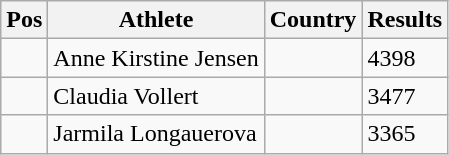<table class="wikitable">
<tr>
<th>Pos</th>
<th>Athlete</th>
<th>Country</th>
<th>Results</th>
</tr>
<tr>
<td align="center"></td>
<td>Anne Kirstine Jensen</td>
<td></td>
<td>4398</td>
</tr>
<tr>
<td align="center"></td>
<td>Claudia Vollert</td>
<td></td>
<td>3477</td>
</tr>
<tr>
<td align="center"></td>
<td>Jarmila Longauerova</td>
<td></td>
<td>3365</td>
</tr>
</table>
